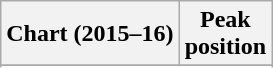<table class="wikitable sortable plainrowheaders" style="text-align:center">
<tr>
<th>Chart (2015–16)</th>
<th>Peak<br>position</th>
</tr>
<tr>
</tr>
<tr>
</tr>
</table>
